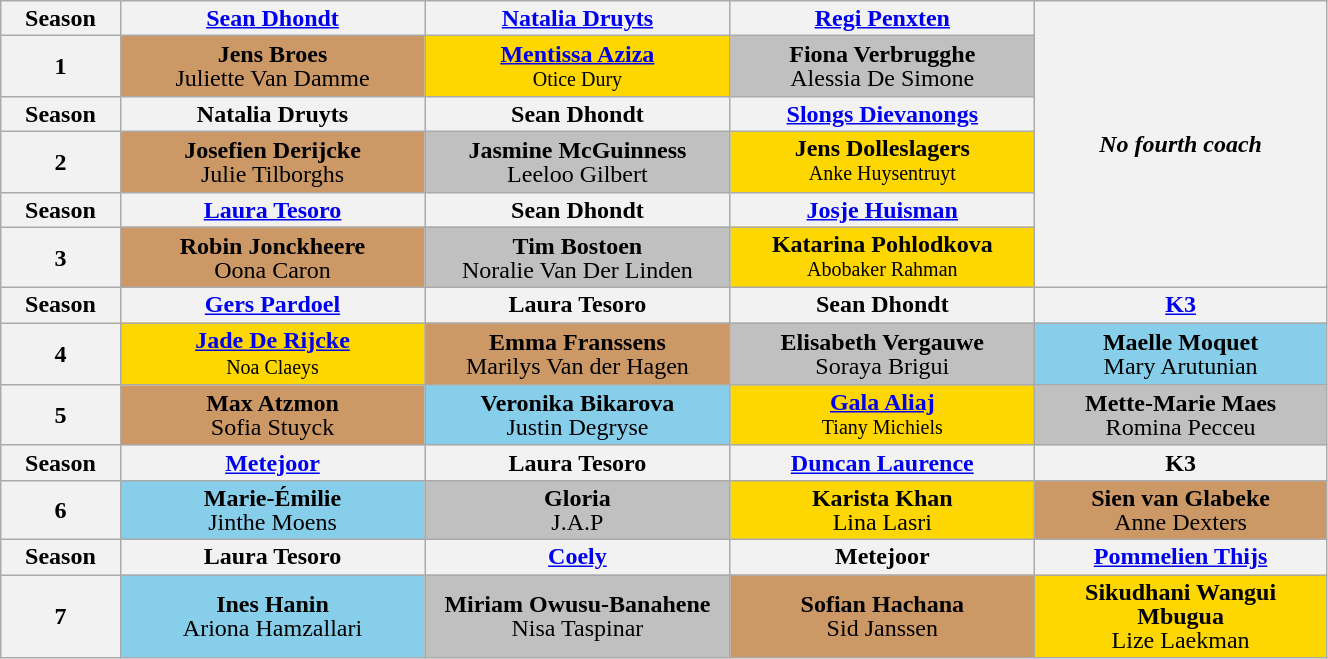<table class="wikitable nowrap" style="text-align:center; line-height:16px; width:70%;">
<tr>
<th rowspan="1" style="width:9%;">Season</th>
<th style="width:23%;" scope="col"><a href='#'>Sean Dhondt</a></th>
<th style="width:23%;" scope="col"><a href='#'>Natalia Druyts</a></th>
<th style="width:23%;" scope="col"><a href='#'>Regi Penxten</a></th>
<th rowspan="6"><em>No fourth coach</em></th>
</tr>
<tr>
<th>1</th>
<td style="background:#c96"><strong>Jens Broes</strong><br>Juliette Van Damme</td>
<td style="background:gold;"><strong><a href='#'>Mentissa Aziza</a></strong><br><small> Otice Dury</small></td>
<td style="background:silver"><strong>Fiona Verbrugghe</strong><br>Alessia De Simone</td>
</tr>
<tr>
<th rowspan="1" style="width:9%;">Season</th>
<th style="width:23%;" scope="col">Natalia Druyts</th>
<th style="width:23%;" scope="col">Sean Dhondt</th>
<th style="width:23%;" scope="col"><a href='#'>Slongs Dievanongs</a></th>
</tr>
<tr>
<th>2</th>
<td style="background:#c96"><strong>Josefien Derijcke</strong><br>Julie Tilborghs</td>
<td bgcolor="silver"><strong>Jasmine McGuinness</strong><br>Leeloo Gilbert</td>
<td style="text-align:center;background:gold"><strong>Jens Dolleslagers</strong> <br><small>Anke Huysentruyt</small></td>
</tr>
<tr>
<th rowspan="1" style="width:9%;">Season</th>
<th style="width:23%;" scope="col"><a href='#'>Laura Tesoro</a></th>
<th style="width:23%;" scope="col">Sean Dhondt</th>
<th style="width:23%;" scope="col"><a href='#'>Josje Huisman</a></th>
</tr>
<tr>
<th>3</th>
<td style="background:#c96"><strong>Robin Jonckheere</strong><br>Oona Caron</td>
<td style="background:silver"><strong>Tim Bostoen</strong><br>Noralie Van Der Linden</td>
<td style="text-align:center;background:gold"><strong>Katarina Pohlodkova</strong> <br><small>Abobaker Rahman</small></td>
</tr>
<tr>
<th rowspan="1" style="width:9%;">Season</th>
<th style="width:23%;" scope="col"><a href='#'>Gers Pardoel</a></th>
<th style="width:23%;" scope="col">Laura Tesoro</th>
<th style="width:23%;" scope="col">Sean Dhondt</th>
<th style="width:23%;" scope="col"><a href='#'>K3</a></th>
</tr>
<tr>
<th>4</th>
<td style="text-align:center;background:gold"><strong><a href='#'>Jade De Rijcke</a></strong><small><br>Noa Claeys</small></td>
<td style="background:#c96"><strong>Emma Franssens</strong><br>Marilys Van der Hagen</td>
<td bgcolor=silver><strong>Elisabeth Vergauwe</strong><br>Soraya Brigui</td>
<td style="background:skyblue"><strong>Maelle Moquet</strong><br>Mary Arutunian</td>
</tr>
<tr>
<th>5</th>
<td style="background:#c96"><strong>Max Atzmon</strong><br>Sofia Stuyck</td>
<td bgcolor=skyblue><strong>Veronika Bikarova</strong><br>Justin Degryse</td>
<td bgcolor=gold><strong><a href='#'>Gala Aliaj</a></strong><br><small>Tiany Michiels</small></td>
<td style="background:silver"><strong>Mette-Marie Maes</strong><br>Romina Pecceu</td>
</tr>
<tr>
<th rowspan="1" style="width:9%;">Season</th>
<th style="width:23%;" scope="col"><a href='#'>Metejoor</a></th>
<th style="width:23%;" scope="col">Laura Tesoro</th>
<th style="width:23%;" scope="col"><a href='#'>Duncan Laurence</a></th>
<th style="width:23%;" scope="col">K3</th>
</tr>
<tr>
<th>6</th>
<td bgcolor=skyblue><strong>Marie-Émilie</strong><br>Jinthe Moens</td>
<td style="background:silver"><strong>Gloria</strong><br>J.A.P</td>
<td bgcolor=gold><strong>Karista Khan</strong><br>Lina Lasri</td>
<td style="background:#c96"><strong>Sien van Glabeke</strong><br>Anne Dexters</td>
</tr>
<tr>
<th rowspan="1" style="width:9%;">Season</th>
<th style="width:23%;" scope="col">Laura Tesoro</th>
<th style="width:23%;" scope="col"><a href='#'>Coely</a></th>
<th style="width:23%;" scope="col">Metejoor</th>
<th style="width:23%;" scope="col"><a href='#'>Pommelien Thijs</a></th>
</tr>
<tr>
<th>7</th>
<td bgcolor=skyblue><strong>Ines Hanin</strong><br>Ariona Hamzallari</td>
<td bgcolor=silver><strong>Miriam Owusu-Banahene</strong><br>Nisa Taspinar</td>
<td style="background:#c96"><strong>Sofian Hachana</strong><br>Sid Janssen</td>
<td bgcolor=gold><strong>Sikudhani Wangui Mbugua</strong><br>Lize Laekman</td>
</tr>
</table>
